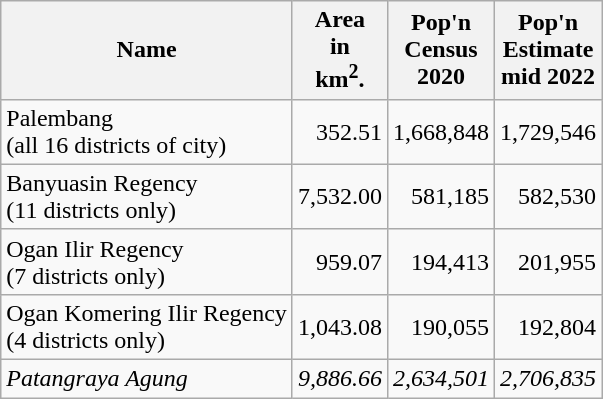<table class="sortable wikitable">
<tr>
<th>Name</th>
<th>Area<br>in <br> km<sup>2</sup>.</th>
<th>Pop'n<br>Census<br>2020</th>
<th>Pop'n<br>Estimate<br>mid 2022</th>
</tr>
<tr>
<td>Palembang <br> (all 16 districts of city)</td>
<td align="right">352.51</td>
<td align="right">1,668,848</td>
<td align="right">1,729,546</td>
</tr>
<tr>
<td>Banyuasin Regency <br> (11 districts only)</td>
<td align="right">7,532.00</td>
<td align="right">581,185</td>
<td align="right">582,530</td>
</tr>
<tr>
<td>Ogan Ilir Regency <br> (7 districts only)</td>
<td align="right">959.07</td>
<td align="right">194,413</td>
<td align="right">201,955</td>
</tr>
<tr>
<td>Ogan Komering Ilir Regency <br> (4 districts only)</td>
<td align="right">1,043.08</td>
<td align="right">190,055</td>
<td align="right">192,804</td>
</tr>
<tr>
<td><em>Patangraya Agung</em></td>
<td align="right"><em>9,886.66</em></td>
<td align="right"><em>2,634,501</em></td>
<td align="right"><em>2,706,835</em></td>
</tr>
</table>
